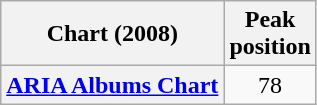<table class="wikitable plainrowheaders">
<tr>
<th scope="col">Chart (2008)</th>
<th scope="col">Peak<br>position</th>
</tr>
<tr>
<th scope="row"><a href='#'>ARIA Albums Chart</a></th>
<td style="text-align:center;">78</td>
</tr>
</table>
